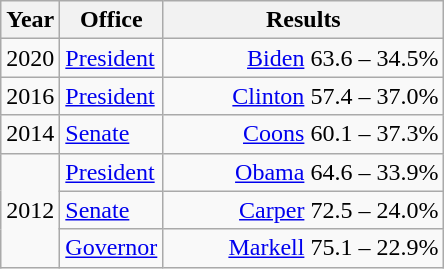<table class=wikitable>
<tr>
<th width="30">Year</th>
<th width="60">Office</th>
<th width="180">Results</th>
</tr>
<tr>
<td>2020</td>
<td><a href='#'>President</a></td>
<td align="right" ><a href='#'>Biden</a> 63.6 – 34.5%</td>
</tr>
<tr>
<td>2016</td>
<td><a href='#'>President</a></td>
<td align="right" ><a href='#'>Clinton</a> 57.4 – 37.0%</td>
</tr>
<tr>
<td>2014</td>
<td><a href='#'>Senate</a></td>
<td align="right" ><a href='#'>Coons</a> 60.1 – 37.3%</td>
</tr>
<tr>
<td rowspan="3">2012</td>
<td><a href='#'>President</a></td>
<td align="right" ><a href='#'>Obama</a> 64.6 – 33.9%</td>
</tr>
<tr>
<td><a href='#'>Senate</a></td>
<td align="right" ><a href='#'>Carper</a> 72.5 – 24.0%</td>
</tr>
<tr>
<td><a href='#'>Governor</a></td>
<td align="right" ><a href='#'>Markell</a> 75.1 – 22.9%</td>
</tr>
</table>
